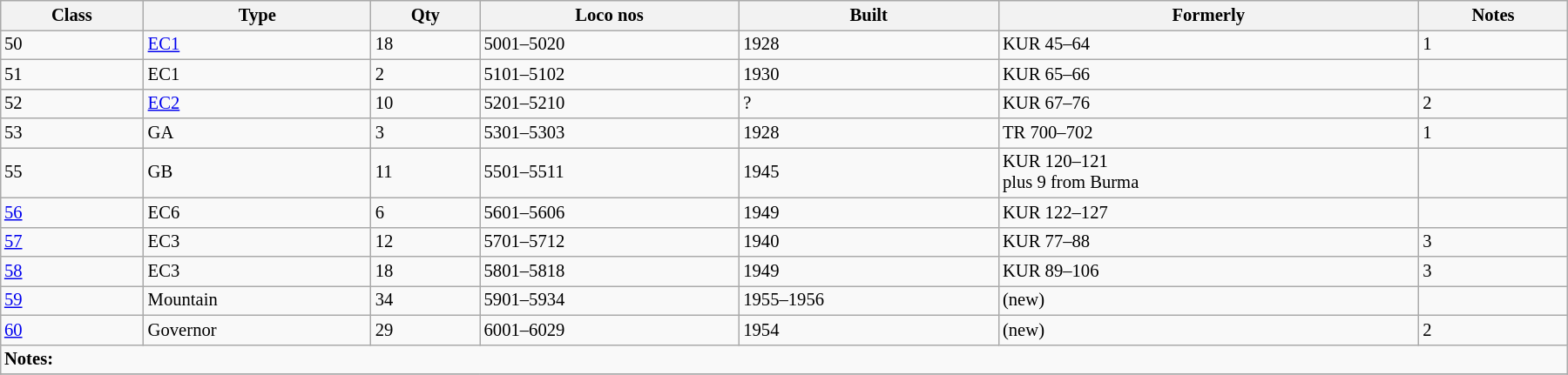<table class="wikitable sortable floatleft mw-collapsible mw-collapsed" border= "1" style= "width:95%; font-size: 86%; margin-left:2em; margin-right:2em; margin-bottom:2em">
<tr>
<th scope="col">Class</th>
<th scope="col">Type</th>
<th scope="col">Qty</th>
<th scope="col">Loco nos</th>
<th>Built</th>
<th scope="col">Formerly</th>
<th scope="col">Notes</th>
</tr>
<tr>
<td>50</td>
<td><a href='#'>EC1</a></td>
<td>18</td>
<td>5001–5020</td>
<td>1928</td>
<td>KUR 45–64</td>
<td>1</td>
</tr>
<tr>
<td>51</td>
<td>EC1</td>
<td>2</td>
<td>5101–5102</td>
<td>1930</td>
<td>KUR 65–66</td>
<td></td>
</tr>
<tr>
<td>52</td>
<td><a href='#'>EC2</a></td>
<td>10</td>
<td>5201–5210</td>
<td>?</td>
<td>KUR 67–76</td>
<td>2</td>
</tr>
<tr>
<td>53</td>
<td>GA</td>
<td>3</td>
<td>5301–5303</td>
<td>1928</td>
<td>TR 700–702</td>
<td>1</td>
</tr>
<tr>
<td>55</td>
<td>GB</td>
<td>11</td>
<td>5501–5511</td>
<td>1945</td>
<td>KUR 120–121<br>plus 9 from Burma</td>
<td></td>
</tr>
<tr>
<td><a href='#'>56</a></td>
<td>EC6</td>
<td>6</td>
<td>5601–5606</td>
<td>1949</td>
<td>KUR 122–127</td>
<td></td>
</tr>
<tr>
<td><a href='#'>57</a></td>
<td>EC3</td>
<td>12</td>
<td>5701–5712</td>
<td>1940</td>
<td>KUR 77–88</td>
<td>3</td>
</tr>
<tr>
<td><a href='#'>58</a></td>
<td>EC3</td>
<td>18</td>
<td>5801–5818</td>
<td>1949</td>
<td>KUR 89–106</td>
<td>3</td>
</tr>
<tr>
<td><a href='#'>59</a></td>
<td>Mountain</td>
<td>34</td>
<td>5901–5934</td>
<td>1955–1956</td>
<td>(new)</td>
<td></td>
</tr>
<tr>
<td><a href='#'>60</a></td>
<td>Governor</td>
<td>29</td>
<td>6001–6029</td>
<td>1954</td>
<td>(new)</td>
<td>2</td>
</tr>
<tr>
<td colspan="7"><strong>Notes:</strong><br></td>
</tr>
<tr>
</tr>
</table>
